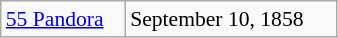<table class="wikitable floatright" style="font-size: 0.9em; width: 225px;">
<tr>
<td><a href='#'>55 Pandora</a></td>
<td>September 10, 1858</td>
</tr>
</table>
